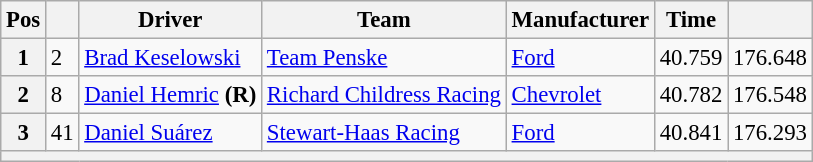<table class="wikitable" style="font-size:95%">
<tr>
<th>Pos</th>
<th></th>
<th>Driver</th>
<th>Team</th>
<th>Manufacturer</th>
<th>Time</th>
<th></th>
</tr>
<tr>
<th>1</th>
<td>2</td>
<td><a href='#'>Brad Keselowski</a></td>
<td><a href='#'>Team Penske</a></td>
<td><a href='#'>Ford</a></td>
<td>40.759</td>
<td>176.648</td>
</tr>
<tr>
<th>2</th>
<td>8</td>
<td><a href='#'>Daniel Hemric</a> <strong>(R)</strong></td>
<td><a href='#'>Richard Childress Racing</a></td>
<td><a href='#'>Chevrolet</a></td>
<td>40.782</td>
<td>176.548</td>
</tr>
<tr>
<th>3</th>
<td>41</td>
<td><a href='#'>Daniel Suárez</a></td>
<td><a href='#'>Stewart-Haas Racing</a></td>
<td><a href='#'>Ford</a></td>
<td>40.841</td>
<td>176.293</td>
</tr>
<tr>
<th colspan="7"></th>
</tr>
</table>
